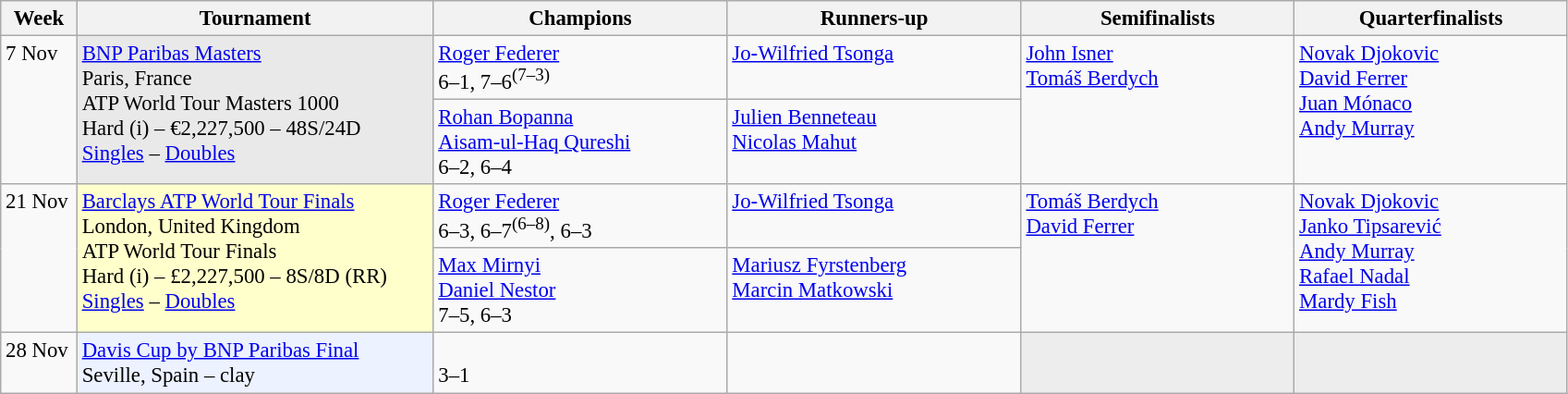<table class=wikitable style=font-size:95%>
<tr>
<th style="width:48px;">Week</th>
<th style="width:250px;">Tournament</th>
<th style="width:205px;">Champions</th>
<th style="width:205px;">Runners-up</th>
<th style="width:190px;">Semifinalists</th>
<th style="width:190px;">Quarterfinalists</th>
</tr>
<tr valign=top>
<td rowspan=2>7 Nov</td>
<td bgcolor=#E9E9E9 rowspan=2><a href='#'>BNP Paribas Masters</a><br> Paris, France<br>ATP World Tour Masters 1000<br>Hard (i) – €2,227,500 – 48S/24D<br><a href='#'>Singles</a> – <a href='#'>Doubles</a></td>
<td> <a href='#'>Roger Federer</a><br>6–1, 7–6<sup>(7–3)</sup></td>
<td> <a href='#'>Jo-Wilfried Tsonga</a></td>
<td rowspan=2> <a href='#'>John Isner</a><br> <a href='#'>Tomáš Berdych</a></td>
<td rowspan=2> <a href='#'>Novak Djokovic</a><br> <a href='#'>David Ferrer</a><br> <a href='#'>Juan Mónaco</a><br> <a href='#'>Andy Murray</a></td>
</tr>
<tr valign=top>
<td> <a href='#'>Rohan Bopanna</a><br> <a href='#'>Aisam-ul-Haq Qureshi</a><br>6–2, 6–4</td>
<td> <a href='#'>Julien Benneteau</a><br> <a href='#'>Nicolas Mahut</a></td>
</tr>
<tr valign=top>
<td rowspan=2>21 Nov</td>
<td bgcolor=#ffffcc rowspan=2><a href='#'>Barclays ATP World Tour Finals</a><br> London, United Kingdom<br>ATP World Tour Finals<br>Hard (i) – £2,227,500 – 8S/8D (RR)<br><a href='#'>Singles</a> – <a href='#'>Doubles</a></td>
<td> <a href='#'>Roger Federer</a><br>6–3, 6–7<sup>(6–8)</sup>, 6–3</td>
<td> <a href='#'>Jo-Wilfried Tsonga</a></td>
<td rowspan=2> <a href='#'>Tomáš Berdych</a><br> <a href='#'>David Ferrer</a></td>
<td rowspan=2> <a href='#'>Novak Djokovic</a><br> <a href='#'>Janko Tipsarević</a><br> <a href='#'>Andy Murray</a> <br> <a href='#'>Rafael Nadal</a><br> <a href='#'>Mardy Fish</a></td>
</tr>
<tr valign=top>
<td> <a href='#'>Max Mirnyi</a><br> <a href='#'>Daniel Nestor</a><br>7–5, 6–3</td>
<td> <a href='#'>Mariusz Fyrstenberg</a><br> <a href='#'>Marcin Matkowski</a></td>
</tr>
<tr valign=top>
<td>28 Nov</td>
<td bgcolor=#ECF2FF><a href='#'>Davis Cup by BNP Paribas Final</a><br> Seville, Spain – clay</td>
<td><br>3–1</td>
<td></td>
<td bgcolor=#ededed></td>
<td bgcolor=#ededed></td>
</tr>
</table>
